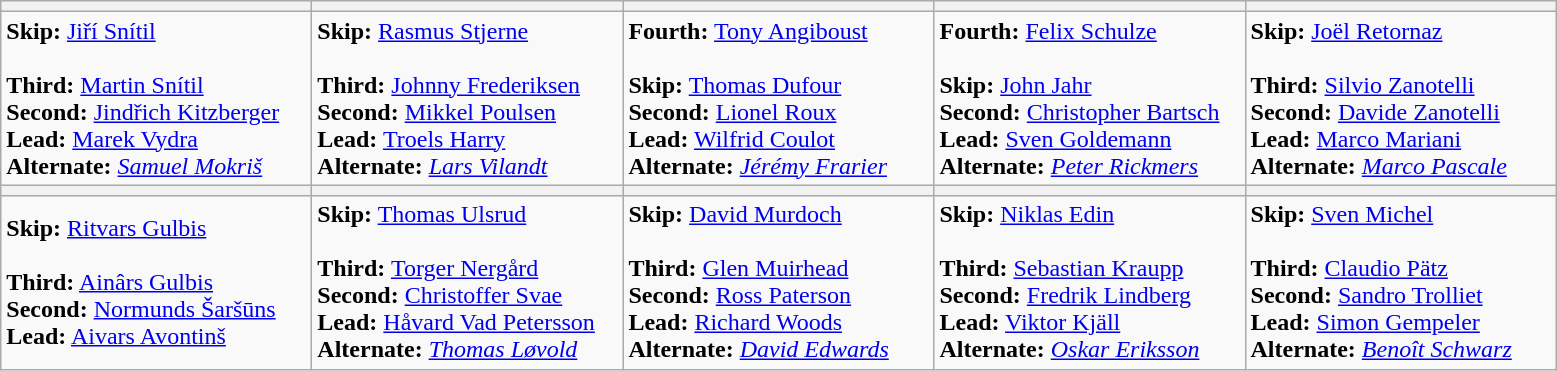<table class="wikitable">
<tr align=center>
<th bgcolor="#efefef" width="200"></th>
<th bgcolor="#efefef" width="200"></th>
<th bgcolor="#efefef" width="200"></th>
<th bgcolor="#efefef" width="200"></th>
<th bgcolor="#efefef" width="200"></th>
</tr>
<tr>
<td><strong>Skip:</strong> <a href='#'>Jiří Snítil</a><br><br><strong>Third:</strong> <a href='#'>Martin Snítil</a><br>
<strong>Second:</strong> <a href='#'>Jindřich Kitzberger</a><br>
<strong>Lead:</strong> <a href='#'>Marek Vydra</a><br>
<strong>Alternate:</strong> <em><a href='#'>Samuel Mokriš</a></em></td>
<td><strong>Skip:</strong> <a href='#'>Rasmus Stjerne</a><br><br><strong>Third:</strong> <a href='#'>Johnny Frederiksen</a><br>
<strong>Second:</strong> <a href='#'>Mikkel Poulsen</a><br>
<strong>Lead:</strong> <a href='#'>Troels Harry</a><br>
<strong>Alternate:</strong> <em><a href='#'>Lars Vilandt</a></em></td>
<td><strong>Fourth:</strong> <a href='#'>Tony Angiboust</a><br><br><strong>Skip:</strong> <a href='#'>Thomas Dufour</a><br>
<strong>Second:</strong> <a href='#'>Lionel Roux</a><br>
<strong>Lead:</strong> <a href='#'>Wilfrid Coulot</a><br>
<strong>Alternate:</strong> <em><a href='#'>Jérémy Frarier</a></em></td>
<td><strong>Fourth:</strong> <a href='#'>Felix Schulze</a><br><br><strong>Skip:</strong> <a href='#'>John Jahr</a><br>
<strong>Second:</strong> <a href='#'>Christopher Bartsch</a><br>
<strong>Lead:</strong> <a href='#'>Sven Goldemann</a><br>
<strong>Alternate:</strong> <em><a href='#'>Peter Rickmers</a></em></td>
<td><strong>Skip:</strong> <a href='#'>Joël Retornaz</a><br><br><strong>Third:</strong> <a href='#'>Silvio Zanotelli</a><br>
<strong>Second:</strong> <a href='#'>Davide Zanotelli</a><br>
<strong>Lead:</strong> <a href='#'>Marco Mariani</a><br>
<strong>Alternate:</strong> <em><a href='#'>Marco Pascale</a></em></td>
</tr>
<tr align=center>
<th bgcolor="#efefef" width="200"></th>
<th bgcolor="#efefef" width="200"></th>
<th bgcolor="#efefef" width="200"></th>
<th bgcolor="#efefef" width="200"></th>
<th bgcolor="#efefef" width="200"></th>
</tr>
<tr>
<td><strong>Skip:</strong> <a href='#'>Ritvars Gulbis</a><br><br><strong>Third:</strong> <a href='#'>Ainârs Gulbis</a><br>
<strong>Second:</strong> <a href='#'>Normunds Šaršūns</a><br>
<strong>Lead:</strong> <a href='#'>Aivars Avontinš</a></td>
<td><strong>Skip:</strong> <a href='#'>Thomas Ulsrud</a><br><br><strong>Third:</strong> <a href='#'>Torger Nergård</a><br>
<strong>Second:</strong> <a href='#'>Christoffer Svae</a><br>
<strong>Lead:</strong> <a href='#'>Håvard Vad Petersson</a><br>
<strong>Alternate:</strong> <em><a href='#'>Thomas Løvold</a></em></td>
<td><strong>Skip:</strong> <a href='#'>David Murdoch</a><br><br><strong>Third:</strong> <a href='#'>Glen Muirhead</a><br>
<strong>Second:</strong> <a href='#'>Ross Paterson</a><br>
<strong>Lead:</strong> <a href='#'>Richard Woods</a><br>
<strong>Alternate:</strong> <em><a href='#'>David Edwards</a></em></td>
<td><strong>Skip:</strong> <a href='#'>Niklas Edin</a><br><br><strong>Third:</strong> <a href='#'>Sebastian Kraupp</a><br>
<strong>Second:</strong> <a href='#'>Fredrik Lindberg</a><br>
<strong>Lead:</strong> <a href='#'>Viktor Kjäll</a><br>
<strong>Alternate:</strong> <em><a href='#'>Oskar Eriksson</a></em></td>
<td><strong>Skip:</strong> <a href='#'>Sven Michel</a><br><br><strong>Third:</strong> <a href='#'>Claudio Pätz</a><br>
<strong>Second:</strong> <a href='#'>Sandro Trolliet</a><br>
<strong>Lead:</strong> <a href='#'>Simon Gempeler</a><br>
<strong>Alternate:</strong> <em><a href='#'>Benoît Schwarz</a></em></td>
</tr>
</table>
